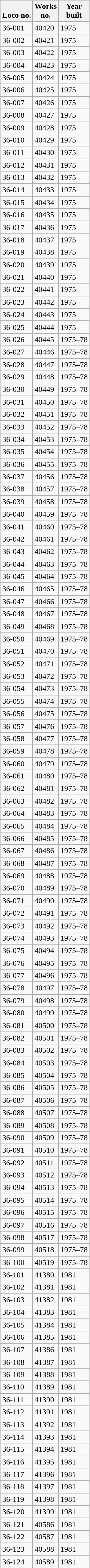<table class="wikitable collapsible sortable collapsed" style="margin:0.5em auto; font-size:100%;">
<tr>
<th><br>Loco no.</th>
<th>Works<br>no.</th>
<th>Year<br>built</th>
</tr>
<tr>
<td>36-001</td>
<td>40420</td>
<td>1975</td>
</tr>
<tr>
<td>36-002</td>
<td>40421</td>
<td>1975</td>
</tr>
<tr>
<td>36-003</td>
<td>40422</td>
<td>1975</td>
</tr>
<tr>
<td>36-004</td>
<td>40423</td>
<td>1975</td>
</tr>
<tr>
<td>36-005</td>
<td>40424</td>
<td>1975</td>
</tr>
<tr>
<td>36-006</td>
<td>40425</td>
<td>1975</td>
</tr>
<tr>
<td>36-007</td>
<td>40426</td>
<td>1975</td>
</tr>
<tr>
<td>36-008</td>
<td>40427</td>
<td>1975</td>
</tr>
<tr>
<td>36-009</td>
<td>40428</td>
<td>1975</td>
</tr>
<tr>
<td>36-010</td>
<td>40429</td>
<td>1975</td>
</tr>
<tr>
<td>36-011</td>
<td>40430</td>
<td>1975</td>
</tr>
<tr>
<td>36-012</td>
<td>40431</td>
<td>1975</td>
</tr>
<tr>
<td>36-013</td>
<td>40432</td>
<td>1975</td>
</tr>
<tr>
<td>36-014</td>
<td>40433</td>
<td>1975</td>
</tr>
<tr>
<td>36-015</td>
<td>40434</td>
<td>1975</td>
</tr>
<tr>
<td>36-016</td>
<td>40435</td>
<td>1975</td>
</tr>
<tr>
<td>36-017</td>
<td>40436</td>
<td>1975</td>
</tr>
<tr>
<td>36-018</td>
<td>40437</td>
<td>1975</td>
</tr>
<tr>
<td>36-019</td>
<td>40438</td>
<td>1975</td>
</tr>
<tr>
<td>36-020</td>
<td>40439</td>
<td>1975</td>
</tr>
<tr>
<td>36-021</td>
<td>40440</td>
<td>1975</td>
</tr>
<tr>
<td>36-022</td>
<td>40441</td>
<td>1975</td>
</tr>
<tr>
<td>36-023</td>
<td>40442</td>
<td>1975</td>
</tr>
<tr>
<td>36-024</td>
<td>40443</td>
<td>1975</td>
</tr>
<tr>
<td>36-025</td>
<td>40444</td>
<td>1975</td>
</tr>
<tr>
<td>36-026</td>
<td>40445</td>
<td>1975–78</td>
</tr>
<tr>
<td>36-027</td>
<td>40446</td>
<td>1975–78</td>
</tr>
<tr>
<td>36-028</td>
<td>40447</td>
<td>1975–78</td>
</tr>
<tr>
<td>36-029</td>
<td>40448</td>
<td>1975–78</td>
</tr>
<tr>
<td>36-030</td>
<td>40449</td>
<td>1975–78</td>
</tr>
<tr>
<td>36-031</td>
<td>40450</td>
<td>1975–78</td>
</tr>
<tr>
<td>36-032</td>
<td>40451</td>
<td>1975–78</td>
</tr>
<tr>
<td>36-033</td>
<td>40452</td>
<td>1975–78</td>
</tr>
<tr>
<td>36-034</td>
<td>40453</td>
<td>1975–78</td>
</tr>
<tr>
<td>36-035</td>
<td>40454</td>
<td>1975–78</td>
</tr>
<tr>
<td>36-036</td>
<td>40455</td>
<td>1975–78</td>
</tr>
<tr>
<td>36-037</td>
<td>40456</td>
<td>1975–78</td>
</tr>
<tr>
<td>36-038</td>
<td>40457</td>
<td>1975–78</td>
</tr>
<tr>
<td>36-039</td>
<td>40458</td>
<td>1975–78</td>
</tr>
<tr>
<td>36-040</td>
<td>40459</td>
<td>1975–78</td>
</tr>
<tr>
<td>36-041</td>
<td>40460</td>
<td>1975–78</td>
</tr>
<tr>
<td>36-042</td>
<td>40461</td>
<td>1975–78</td>
</tr>
<tr>
<td>36-043</td>
<td>40462</td>
<td>1975–78</td>
</tr>
<tr>
<td>36-044</td>
<td>40463</td>
<td>1975–78</td>
</tr>
<tr>
<td>36-045</td>
<td>40464</td>
<td>1975–78</td>
</tr>
<tr>
<td>36-046</td>
<td>40465</td>
<td>1975–78</td>
</tr>
<tr>
<td>36-047</td>
<td>40466</td>
<td>1975–78</td>
</tr>
<tr>
<td>36-048</td>
<td>40467</td>
<td>1975–78</td>
</tr>
<tr>
<td>36-049</td>
<td>40468</td>
<td>1975–78</td>
</tr>
<tr>
<td>36-050</td>
<td>40469</td>
<td>1975–78</td>
</tr>
<tr>
<td>36-051</td>
<td>40470</td>
<td>1975–78</td>
</tr>
<tr>
<td>36-052</td>
<td>40471</td>
<td>1975–78</td>
</tr>
<tr>
<td>36-053</td>
<td>40472</td>
<td>1975–78</td>
</tr>
<tr>
<td>36-054</td>
<td>40473</td>
<td>1975–78</td>
</tr>
<tr>
<td>36-055</td>
<td>40474</td>
<td>1975–78</td>
</tr>
<tr>
<td>36-056</td>
<td>40475</td>
<td>1975–78</td>
</tr>
<tr>
<td>36-057</td>
<td>40476</td>
<td>1975–78</td>
</tr>
<tr>
<td>36-058</td>
<td>40477</td>
<td>1975–78</td>
</tr>
<tr>
<td>36-059</td>
<td>40478</td>
<td>1975–78</td>
</tr>
<tr>
<td>36-060</td>
<td>40479</td>
<td>1975–78</td>
</tr>
<tr>
<td>36-061</td>
<td>40480</td>
<td>1975–78</td>
</tr>
<tr>
<td>36-062</td>
<td>40481</td>
<td>1975–78</td>
</tr>
<tr>
<td>36-063</td>
<td>40482</td>
<td>1975–78</td>
</tr>
<tr>
<td>36-064</td>
<td>40483</td>
<td>1975–78</td>
</tr>
<tr>
<td>36-065</td>
<td>40484</td>
<td>1975–78</td>
</tr>
<tr>
<td>36-066</td>
<td>40485</td>
<td>1975–78</td>
</tr>
<tr>
<td>36-067</td>
<td>40486</td>
<td>1975–78</td>
</tr>
<tr>
<td>36-068</td>
<td>40487</td>
<td>1975–78</td>
</tr>
<tr>
<td>36-069</td>
<td>40488</td>
<td>1975–78</td>
</tr>
<tr>
<td>36-070</td>
<td>40489</td>
<td>1975–78</td>
</tr>
<tr>
<td>36-071</td>
<td>40490</td>
<td>1975–78</td>
</tr>
<tr>
<td>36-072</td>
<td>40491</td>
<td>1975–78</td>
</tr>
<tr>
<td>36-073</td>
<td>40492</td>
<td>1975–78</td>
</tr>
<tr>
<td>36-074</td>
<td>40493</td>
<td>1975–78</td>
</tr>
<tr>
<td>36-075</td>
<td>40494</td>
<td>1975–78</td>
</tr>
<tr>
<td>36-076</td>
<td>40495</td>
<td>1975–78</td>
</tr>
<tr>
<td>36-077</td>
<td>40496</td>
<td>1975–78</td>
</tr>
<tr>
<td>36-078</td>
<td>40497</td>
<td>1975–78</td>
</tr>
<tr>
<td>36-079</td>
<td>40498</td>
<td>1975–78</td>
</tr>
<tr>
<td>36-080</td>
<td>40499</td>
<td>1975–78</td>
</tr>
<tr>
<td>36-081</td>
<td>40500</td>
<td>1975–78</td>
</tr>
<tr>
<td>36-082</td>
<td>40501</td>
<td>1975–78</td>
</tr>
<tr>
<td>36-083</td>
<td>40502</td>
<td>1975–78</td>
</tr>
<tr>
<td>36-084</td>
<td>40503</td>
<td>1975–78</td>
</tr>
<tr>
<td>36-085</td>
<td>40504</td>
<td>1975–78</td>
</tr>
<tr>
<td>36-086</td>
<td>40505</td>
<td>1975–78</td>
</tr>
<tr>
<td>36-087</td>
<td>40506</td>
<td>1975–78</td>
</tr>
<tr>
<td>36-088</td>
<td>40507</td>
<td>1975–78</td>
</tr>
<tr>
<td>36-089</td>
<td>40508</td>
<td>1975–78</td>
</tr>
<tr>
<td>36-090</td>
<td>40509</td>
<td>1975–78</td>
</tr>
<tr>
<td>36-091</td>
<td>40510</td>
<td>1975–78</td>
</tr>
<tr>
<td>36-092</td>
<td>40511</td>
<td>1975–78</td>
</tr>
<tr>
<td>36-093</td>
<td>40512</td>
<td>1975–78</td>
</tr>
<tr>
<td>36-094</td>
<td>40513</td>
<td>1975–78</td>
</tr>
<tr>
<td>36-095</td>
<td>40514</td>
<td>1975–78</td>
</tr>
<tr>
<td>36-096</td>
<td>40515</td>
<td>1975–78</td>
</tr>
<tr>
<td>36-097</td>
<td>40516</td>
<td>1975–78</td>
</tr>
<tr>
<td>36-098</td>
<td>40517</td>
<td>1975–78</td>
</tr>
<tr>
<td>36-099</td>
<td>40518</td>
<td>1975–78</td>
</tr>
<tr>
<td>36-100</td>
<td>40519</td>
<td>1975–78</td>
</tr>
<tr>
<td>36-101</td>
<td>41380</td>
<td>1981</td>
</tr>
<tr>
<td>36-102</td>
<td>41381</td>
<td>1981</td>
</tr>
<tr>
<td>36-103</td>
<td>41382</td>
<td>1981</td>
</tr>
<tr>
<td>36-104</td>
<td>41383</td>
<td>1981</td>
</tr>
<tr>
<td>36-105</td>
<td>41384</td>
<td>1981</td>
</tr>
<tr>
<td>36-106</td>
<td>41385</td>
<td>1981</td>
</tr>
<tr>
<td>36-107</td>
<td>41386</td>
<td>1981</td>
</tr>
<tr>
<td>36-108</td>
<td>41387</td>
<td>1981</td>
</tr>
<tr>
<td>36-109</td>
<td>41388</td>
<td>1981</td>
</tr>
<tr>
<td>36-110</td>
<td>41389</td>
<td>1981</td>
</tr>
<tr>
<td>36-111</td>
<td>41390</td>
<td>1981</td>
</tr>
<tr>
<td>36-112</td>
<td>41391</td>
<td>1981</td>
</tr>
<tr>
<td>36-113</td>
<td>41392</td>
<td>1981</td>
</tr>
<tr>
<td>36-114</td>
<td>41393</td>
<td>1981</td>
</tr>
<tr>
<td>36-115</td>
<td>41394</td>
<td>1981</td>
</tr>
<tr>
<td>36-116</td>
<td>41395</td>
<td>1981</td>
</tr>
<tr>
<td>36-117</td>
<td>41396</td>
<td>1981</td>
</tr>
<tr>
<td>36-118</td>
<td>41397</td>
<td>1981</td>
</tr>
<tr>
<td>36-119</td>
<td>41398</td>
<td>1981</td>
</tr>
<tr>
<td>36-120</td>
<td>41399</td>
<td>1981</td>
</tr>
<tr>
<td>36-121</td>
<td>40586</td>
<td>1981</td>
</tr>
<tr>
<td>36-122</td>
<td>40587</td>
<td>1981</td>
</tr>
<tr>
<td>36-123</td>
<td>40588</td>
<td>1981</td>
</tr>
<tr>
<td>36-124</td>
<td>40589</td>
<td>1981</td>
</tr>
<tr>
</tr>
</table>
